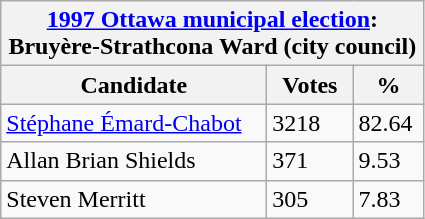<table class="wikitable">
<tr>
<th colspan="3"><a href='#'>1997 Ottawa municipal election</a>: Bruyère-Strathcona Ward (city council)</th>
</tr>
<tr>
<th style="width: 170px">Candidate</th>
<th style="width: 50px">Votes</th>
<th style="width: 40px">%</th>
</tr>
<tr>
<td><a href='#'>Stéphane Émard-Chabot</a></td>
<td>3218</td>
<td>82.64</td>
</tr>
<tr>
<td>Allan Brian Shields</td>
<td>371</td>
<td>9.53</td>
</tr>
<tr>
<td>Steven Merritt</td>
<td>305</td>
<td>7.83</td>
</tr>
</table>
